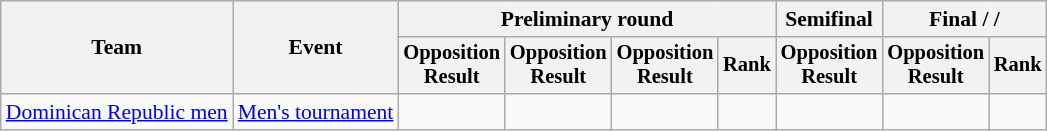<table class="wikitable" style="font-size:90%;text-align:center">
<tr>
<th rowspan=2>Team</th>
<th rowspan=2>Event</th>
<th colspan=4>Preliminary round</th>
<th>Semifinal</th>
<th colspan=2>Final /  / </th>
</tr>
<tr style=font-size:95%>
<th>Opposition<br>Result</th>
<th>Opposition<br>Result</th>
<th>Opposition<br>Result</th>
<th>Rank</th>
<th>Opposition<br>Result</th>
<th>Opposition<br>Result</th>
<th>Rank</th>
</tr>
<tr>
<td style="text-align:left"><a href='#'>Dominican Republic men</a></td>
<td style="text-align:left"><a href='#'>Men's tournament</a></td>
<td></td>
<td></td>
<td></td>
<td></td>
<td></td>
<td></td>
<td></td>
</tr>
</table>
